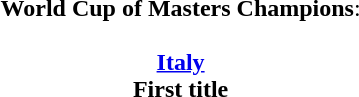<table width=95%>
<tr align=center>
<td><strong>World Cup of Masters Champions</strong>:<br><br><strong><a href='#'>Italy</a></strong><br><strong>First title</strong></td>
</tr>
</table>
